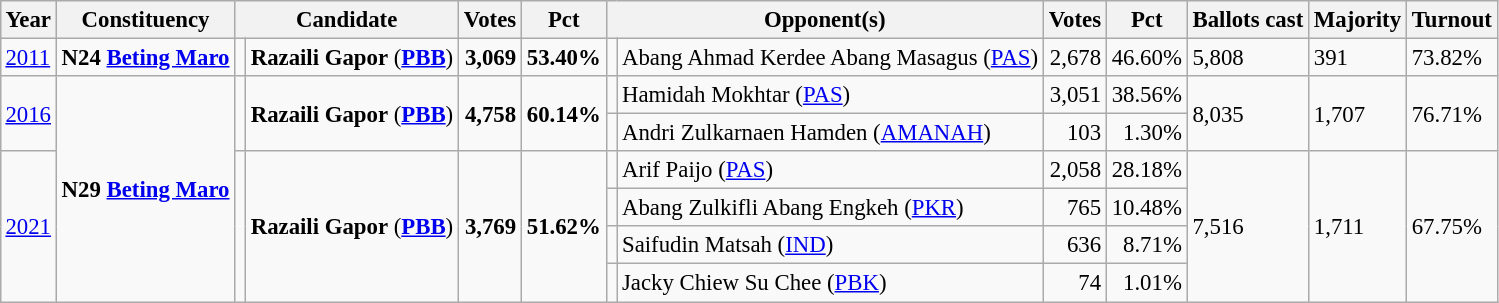<table class="wikitable" style="margin:0.5em ; font-size:95%">
<tr>
<th>Year</th>
<th>Constituency</th>
<th colspan=2>Candidate</th>
<th>Votes</th>
<th>Pct</th>
<th colspan=2>Opponent(s)</th>
<th>Votes</th>
<th>Pct</th>
<th>Ballots cast</th>
<th>Majority</th>
<th>Turnout</th>
</tr>
<tr>
<td><a href='#'>2011</a></td>
<td><strong>N24 <a href='#'>Beting Maro</a></strong></td>
<td></td>
<td><strong>Razaili Gapor</strong> (<a href='#'><strong>PBB</strong></a>)</td>
<td align=right><strong>3,069</strong></td>
<td><strong>53.40%</strong></td>
<td></td>
<td>Abang Ahmad Kerdee Abang Masagus (<a href='#'>PAS</a>)</td>
<td align=right>2,678</td>
<td>46.60%</td>
<td>5,808</td>
<td>391</td>
<td>73.82%</td>
</tr>
<tr>
<td rowspan=2><a href='#'>2016</a></td>
<td rowspan=6><strong>N29 <a href='#'>Beting Maro</a></strong></td>
<td rowspan=2 ></td>
<td rowspan=2><strong>Razaili Gapor</strong> (<a href='#'><strong>PBB</strong></a>)</td>
<td rowspan=2 align=right><strong>4,758</strong></td>
<td rowspan=2><strong>60.14%</strong></td>
<td></td>
<td>Hamidah Mokhtar (<a href='#'>PAS</a>)</td>
<td align=right>3,051</td>
<td>38.56%</td>
<td rowspan=2>8,035</td>
<td rowspan=2>1,707</td>
<td rowspan=2>76.71%</td>
</tr>
<tr>
<td bgcolor=></td>
<td>Andri Zulkarnaen Hamden (<a href='#'>AMANAH</a>)</td>
<td align=right>103</td>
<td align=right>1.30%</td>
</tr>
<tr>
<td rowspan=4><a href='#'>2021</a></td>
<td rowspan=4 ></td>
<td rowspan=4><strong>Razaili Gapor</strong> (<a href='#'><strong>PBB</strong></a>)</td>
<td rowspan=4 align=right><strong>3,769</strong></td>
<td rowspan=4><strong>51.62%</strong></td>
<td></td>
<td>Arif Paijo (<a href='#'>PAS</a>)</td>
<td align=right>2,058</td>
<td>28.18%</td>
<td rowspan=4>7,516</td>
<td rowspan=4>1,711</td>
<td rowspan=4>67.75%</td>
</tr>
<tr>
<td></td>
<td>Abang Zulkifli Abang Engkeh (<a href='#'>PKR</a>)</td>
<td align=right>765</td>
<td>10.48%</td>
</tr>
<tr>
<td></td>
<td>Saifudin Matsah (<a href='#'>IND</a>)</td>
<td align=right>636</td>
<td align=right>8.71%</td>
</tr>
<tr>
<td bgcolor=></td>
<td>Jacky Chiew Su Chee (<a href='#'>PBK</a>)</td>
<td align=right>74</td>
<td align=right>1.01%</td>
</tr>
</table>
